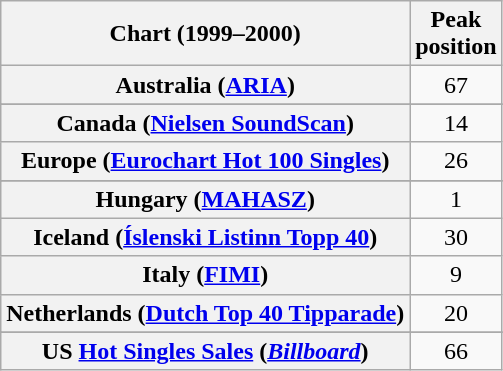<table class="wikitable sortable plainrowheaders" style="text-align:center">
<tr>
<th scope="col">Chart (1999–2000)</th>
<th scope="col">Peak<br>position</th>
</tr>
<tr>
<th scope="row">Australia (<a href='#'>ARIA</a>)</th>
<td>67</td>
</tr>
<tr>
</tr>
<tr>
</tr>
<tr>
<th scope="row">Canada (<a href='#'>Nielsen SoundScan</a>)</th>
<td>14</td>
</tr>
<tr>
<th scope="row">Europe (<a href='#'>Eurochart Hot 100 Singles</a>)</th>
<td>26</td>
</tr>
<tr>
</tr>
<tr>
</tr>
<tr>
<th scope="row">Hungary (<a href='#'>MAHASZ</a>)</th>
<td>1</td>
</tr>
<tr>
<th scope="row">Iceland (<a href='#'>Íslenski Listinn Topp 40</a>)</th>
<td>30</td>
</tr>
<tr>
<th scope="row">Italy (<a href='#'>FIMI</a>)</th>
<td>9</td>
</tr>
<tr>
<th scope="row">Netherlands (<a href='#'>Dutch Top 40 Tipparade</a>)</th>
<td>20</td>
</tr>
<tr>
</tr>
<tr>
</tr>
<tr>
</tr>
<tr>
</tr>
<tr>
</tr>
<tr>
</tr>
<tr>
</tr>
<tr>
</tr>
<tr>
<th scope="row">US <a href='#'>Hot Singles Sales</a> (<em><a href='#'>Billboard</a></em>)</th>
<td>66</td>
</tr>
</table>
